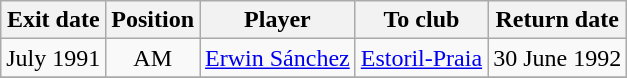<table class="wikitable">
<tr>
<th>Exit date</th>
<th>Position</th>
<th>Player</th>
<th>To club</th>
<th>Return date</th>
</tr>
<tr>
<td>July 1991</td>
<td style="text-align:center;">AM</td>
<td style="text-align:left;"><a href='#'>Erwin Sánchez</a></td>
<td style="text-align:left;"><a href='#'>Estoril-Praia</a></td>
<td>30 June 1992</td>
</tr>
<tr>
</tr>
</table>
